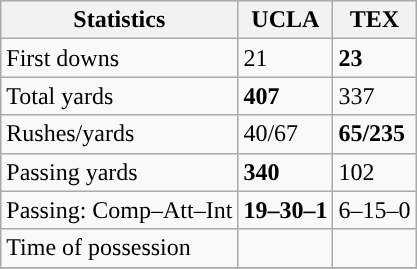<table class="wikitable" style="float: left;">
<tr>
<th>Statistics</th>
<th>UCLA</th>
<th>TEX</th>
</tr>
<tr>
<td>First downs</td>
<td>21</td>
<td><strong>23</strong></td>
</tr>
<tr>
<td>Total yards</td>
<td><strong>407</strong></td>
<td>337</td>
</tr>
<tr>
<td>Rushes/yards</td>
<td>40/67</td>
<td><strong>65/235</strong></td>
</tr>
<tr>
<td>Passing yards</td>
<td><strong>340</strong></td>
<td>102</td>
</tr>
<tr>
<td>Passing: Comp–Att–Int</td>
<td><strong>19–30–1</strong></td>
<td>6–15–0</td>
</tr>
<tr>
<td>Time of possession</td>
<td></td>
<td></td>
</tr>
<tr>
</tr>
</table>
